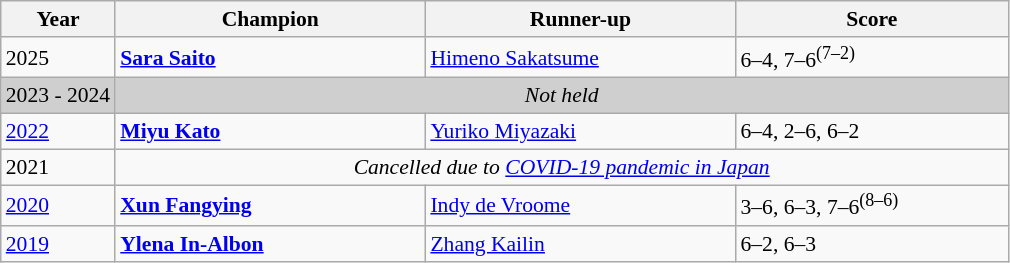<table class="wikitable" style="font-size:90%">
<tr>
<th>Year</th>
<th width="200">Champion</th>
<th width="200">Runner-up</th>
<th width="175">Score</th>
</tr>
<tr>
<td>2025</td>
<td><strong> <a href='#'>Sara Saito</a></strong></td>
<td> <a href='#'>Himeno Sakatsume</a></td>
<td>6–4, 7–6<sup>(7–2)</sup></td>
</tr>
<tr>
<td style="background:#cfcfcf">2023 - 2024</td>
<td colspan=4 align=center style="background:#cfcfcf"><em>Not held</em></td>
</tr>
<tr>
<td><a href='#'>2022</a></td>
<td> <strong><a href='#'>Miyu Kato</a></strong></td>
<td> <a href='#'>Yuriko Miyazaki</a></td>
<td>6–4, 2–6, 6–2</td>
</tr>
<tr>
<td>2021</td>
<td colspan="3" align="center"><em>Cancelled due to <a href='#'>COVID-19 pandemic in Japan</a></em> </td>
</tr>
<tr>
<td><a href='#'>2020</a></td>
<td> <strong><a href='#'>Xun Fangying</a></strong></td>
<td> <a href='#'>Indy de Vroome</a></td>
<td>3–6, 6–3, 7–6<sup>(8–6)</sup></td>
</tr>
<tr>
<td><a href='#'>2019</a></td>
<td> <strong><a href='#'>Ylena In-Albon</a></strong></td>
<td> <a href='#'>Zhang Kailin</a></td>
<td>6–2, 6–3</td>
</tr>
</table>
